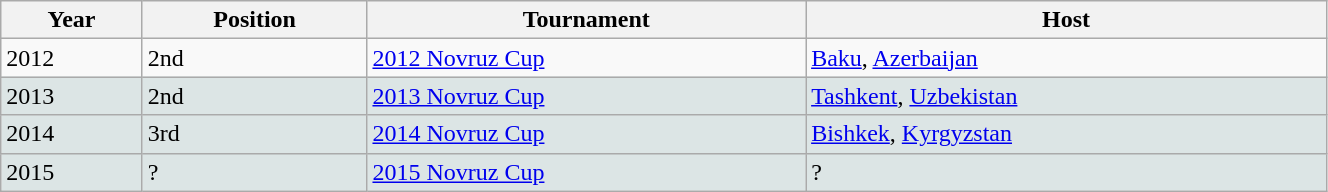<table class="wikitable" width=70%>
<tr>
<th>Year</th>
<th>Position</th>
<th>Tournament</th>
<th>Host</th>
</tr>
<tr valign="top" bgcolor=>
<td>2012</td>
<td>2nd</td>
<td><a href='#'>2012 Novruz Cup</a></td>
<td><a href='#'>Baku</a>, <a href='#'>Azerbaijan</a></td>
</tr>
<tr valign="top" bgcolor="#DCE5E5">
<td>2013</td>
<td>2nd</td>
<td><a href='#'>2013 Novruz Cup</a></td>
<td><a href='#'>Tashkent</a>, <a href='#'>Uzbekistan</a></td>
</tr>
<tr valign="top" bgcolor="#DCE5E5">
<td>2014</td>
<td>3rd</td>
<td><a href='#'>2014 Novruz Cup</a></td>
<td><a href='#'>Bishkek</a>, <a href='#'>Kyrgyzstan</a></td>
</tr>
<tr valign="top" bgcolor="#DCE5E5">
<td>2015</td>
<td>?</td>
<td><a href='#'>2015 Novruz Cup</a></td>
<td>?</td>
</tr>
</table>
